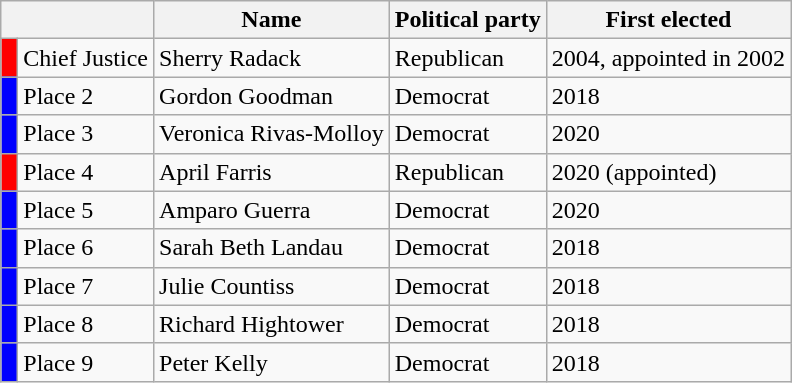<table class="wikitable">
<tr>
<th colspan="2"></th>
<th>Name</th>
<th>Political party</th>
<th>First elected</th>
</tr>
<tr>
<td bgcolor="red"> </td>
<td>Chief Justice</td>
<td>Sherry Radack</td>
<td>Republican</td>
<td>2004, appointed in 2002</td>
</tr>
<tr>
<td bgcolor="blue"> </td>
<td>Place 2</td>
<td>Gordon Goodman</td>
<td>Democrat</td>
<td>2018</td>
</tr>
<tr>
<td bgcolor="blue"> </td>
<td>Place 3</td>
<td>Veronica Rivas-Molloy</td>
<td>Democrat</td>
<td>2020</td>
</tr>
<tr>
<td bgcolor="red"> </td>
<td>Place 4</td>
<td>April Farris</td>
<td>Republican</td>
<td>2020 (appointed)</td>
</tr>
<tr>
<td bgcolor="blue"> </td>
<td>Place 5</td>
<td>Amparo Guerra</td>
<td>Democrat</td>
<td>2020</td>
</tr>
<tr>
<td bgcolor="blue"> </td>
<td>Place 6</td>
<td>Sarah Beth Landau</td>
<td>Democrat</td>
<td>2018</td>
</tr>
<tr>
<td bgcolor="blue"> </td>
<td>Place 7</td>
<td>Julie Countiss</td>
<td>Democrat</td>
<td>2018</td>
</tr>
<tr>
<td bgcolor="blue"> </td>
<td>Place 8</td>
<td>Richard Hightower</td>
<td>Democrat</td>
<td>2018</td>
</tr>
<tr>
<td bgcolor="blue"> </td>
<td>Place 9</td>
<td>Peter Kelly</td>
<td>Democrat</td>
<td>2018</td>
</tr>
</table>
